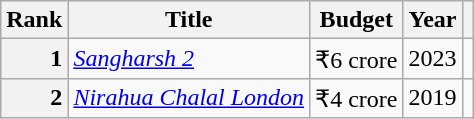<table class="wikitable sortable plainrowheaders">
<tr>
<th scope="col">Rank</th>
<th scope="col">Title</th>
<th scope="col">Budget</th>
<th scope="col">Year</th>
<th scope="col" class="unsortable"></th>
</tr>
<tr>
<th scope="row" style=text-align:right>1</th>
<td><em><a href='#'>Sangharsh 2</a></em></td>
<td align="right">₹6 crore</td>
<td align="center">2023</td>
<td align="center"></td>
</tr>
<tr>
<th scope="row" style=text-align:right>2</th>
<td><em><a href='#'>Nirahua Chalal London</a></em></td>
<td align="right">₹4 crore</td>
<td align="center">2019</td>
<td align="center"></td>
</tr>
</table>
